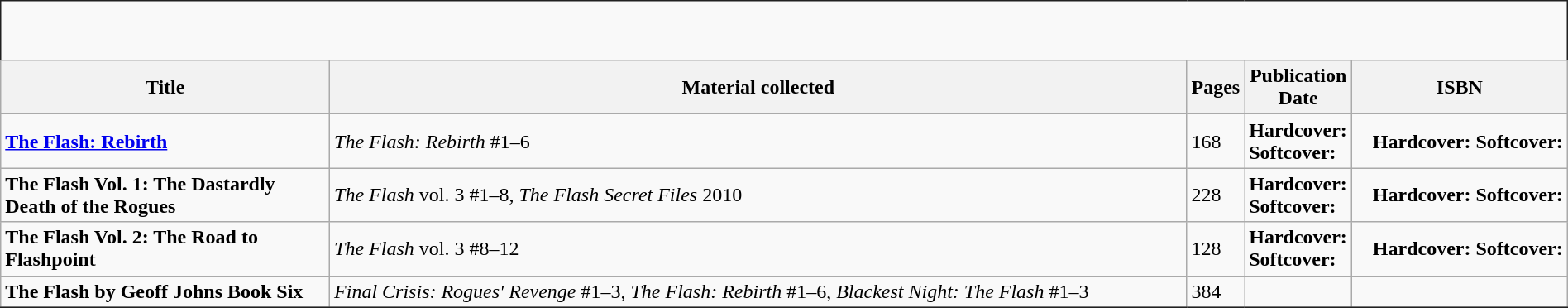<table width="100%" class="wikitable sortable" style="padding:0px 0px 0px 25px; border:1px solid #212121;">
<tr style="height: 3em;">
</tr>
<tr>
<th ! width="21%">Title</th>
<th>Material collected</th>
<th class="unsortable" width="1%">Pages</th>
<th width="1%">Publication Date</th>
<th width="13.77%">ISBN</th>
</tr>
<tr>
<td><strong><a href='#'>The Flash: Rebirth</a></strong></td>
<td><em>The Flash: Rebirth</em> #1–6</td>
<td>168</td>
<td><strong>Hardcover:</strong>  <strong>Softcover:</strong> </td>
<td align="right"><strong>Hardcover:</strong>  <strong>Softcover:</strong> </td>
</tr>
<tr>
<td><strong>The Flash Vol. 1: The Dastardly Death of the Rogues</strong></td>
<td><em>The Flash</em> vol. 3 #1–8, <em>The Flash Secret Files</em> 2010</td>
<td>228</td>
<td><strong>Hardcover:</strong>  <strong>Softcover:</strong> </td>
<td align="right"><strong>Hardcover:</strong>  <strong>Softcover:</strong> </td>
</tr>
<tr>
<td><strong>The Flash Vol. 2: The Road to Flashpoint</strong></td>
<td><em>The Flash</em> vol. 3 #8–12</td>
<td>128</td>
<td><strong>Hardcover:</strong>  <strong>Softcover:</strong> </td>
<td align="right"><strong>Hardcover:</strong>  <strong>Softcover:</strong> </td>
</tr>
<tr>
<td><strong>The Flash by Geoff Johns Book Six</strong></td>
<td><em>Final Crisis: Rogues' Revenge</em> #1–3, <em>The Flash: Rebirth</em> #1–6, <em>Blackest Night: The Flash</em> #1–3</td>
<td>384</td>
<td></td>
<td align="right"></td>
</tr>
<tr>
</tr>
</table>
